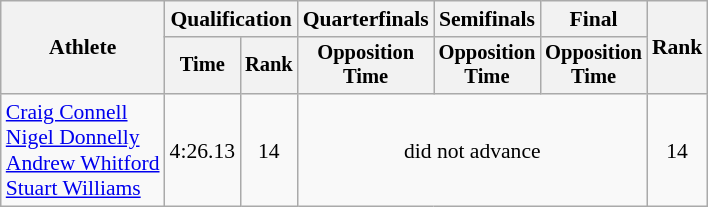<table class="wikitable" style="font-size:90%;text-align:center;">
<tr>
<th rowspan=2>Athlete</th>
<th colspan=2>Qualification</th>
<th>Quarterfinals</th>
<th>Semifinals</th>
<th>Final</th>
<th rowspan=2>Rank</th>
</tr>
<tr style="font-size:95%">
<th>Time</th>
<th>Rank</th>
<th>Opposition<br>Time</th>
<th>Opposition<br>Time</th>
<th>Opposition<br>Time</th>
</tr>
<tr>
<td align=left><a href='#'>Craig Connell</a><br><a href='#'>Nigel Donnelly</a><br><a href='#'>Andrew Whitford</a><br><a href='#'>Stuart Williams</a></td>
<td>4:26.13</td>
<td>14</td>
<td colspan=3>did not advance</td>
<td>14</td>
</tr>
</table>
